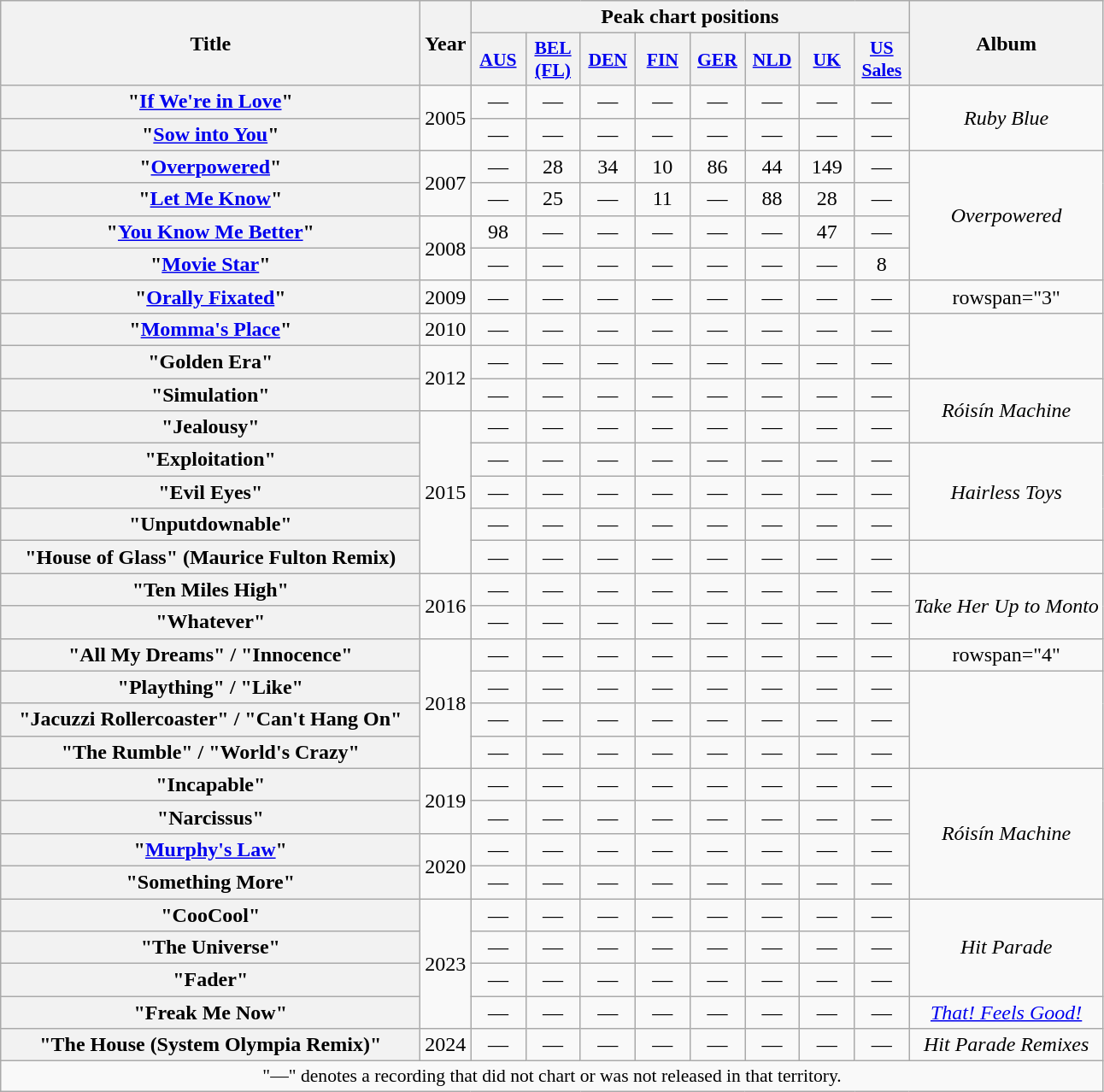<table class="wikitable plainrowheaders" style="text-align:center">
<tr>
<th scope="col" rowspan="2" style="width:20em;">Title</th>
<th scope="col" rowspan="2" style="width:1em;">Year</th>
<th scope="col" colspan="8">Peak chart positions</th>
<th scope="col" rowspan="2">Album</th>
</tr>
<tr>
<th scope="col" style="width:2.5em;font-size:90%;"><a href='#'>AUS</a><br></th>
<th scope="col" style="width:2.5em;font-size:90%;"><a href='#'>BEL<br>(FL)</a><br></th>
<th scope="col" style="width:2.5em;font-size:90%;"><a href='#'>DEN</a><br></th>
<th scope="col" style="width:2.5em;font-size:90%;"><a href='#'>FIN</a><br></th>
<th scope="col" style="width:2.5em;font-size:90%;"><a href='#'>GER</a><br></th>
<th scope="col" style="width:2.5em;font-size:90%;"><a href='#'>NLD</a><br></th>
<th scope="col" style="width:2.5em;font-size:90%;"><a href='#'>UK</a><br></th>
<th scope="col" style="width:2.5em;font-size:90%;"><a href='#'>US<br>Sales</a><br></th>
</tr>
<tr>
<th scope="row">"<a href='#'>If We're in Love</a>"</th>
<td rowspan="2">2005</td>
<td>—</td>
<td>—</td>
<td>—</td>
<td>—</td>
<td>—</td>
<td>—</td>
<td>—</td>
<td>—</td>
<td rowspan="2"><em>Ruby Blue</em></td>
</tr>
<tr>
<th scope="row">"<a href='#'>Sow into You</a>"</th>
<td>—</td>
<td>—</td>
<td>—</td>
<td>—</td>
<td>—</td>
<td>—</td>
<td>—</td>
<td>—</td>
</tr>
<tr>
<th scope="row">"<a href='#'>Overpowered</a>"</th>
<td rowspan="2">2007</td>
<td>—</td>
<td>28</td>
<td>34</td>
<td>10</td>
<td>86</td>
<td>44</td>
<td>149</td>
<td>—</td>
<td rowspan="4"><em>Overpowered</em></td>
</tr>
<tr>
<th scope="row">"<a href='#'>Let Me Know</a>"</th>
<td>—</td>
<td>25</td>
<td>—</td>
<td>11</td>
<td>—</td>
<td>88</td>
<td>28</td>
<td>—</td>
</tr>
<tr>
<th scope="row">"<a href='#'>You Know Me Better</a>"</th>
<td rowspan="2">2008</td>
<td>98</td>
<td>—</td>
<td>—</td>
<td>—</td>
<td>—</td>
<td>—</td>
<td>47</td>
<td>—</td>
</tr>
<tr>
<th scope="row">"<a href='#'>Movie Star</a>"</th>
<td>—</td>
<td>—</td>
<td>—</td>
<td>—</td>
<td>—</td>
<td>—</td>
<td>—</td>
<td>8</td>
</tr>
<tr>
<th scope="row">"<a href='#'>Orally Fixated</a>"</th>
<td>2009</td>
<td>—</td>
<td>—</td>
<td>—</td>
<td>—</td>
<td>—</td>
<td>—</td>
<td>—</td>
<td>—</td>
<td>rowspan="3" </td>
</tr>
<tr>
<th scope="row">"<a href='#'>Momma's Place</a>"</th>
<td>2010</td>
<td>—</td>
<td>—</td>
<td>—</td>
<td>—</td>
<td>—</td>
<td>—</td>
<td>—</td>
<td>—</td>
</tr>
<tr>
<th scope="row">"Golden Era"<br></th>
<td rowspan="2">2012</td>
<td>—</td>
<td>—</td>
<td>—</td>
<td>—</td>
<td>—</td>
<td>—</td>
<td>—</td>
<td>—</td>
</tr>
<tr>
<th scope="row">"Simulation"</th>
<td>—</td>
<td>—</td>
<td>—</td>
<td>—</td>
<td>—</td>
<td>—</td>
<td>—</td>
<td>—</td>
<td rowspan="2"><em>Róisín Machine</em></td>
</tr>
<tr>
<th scope="row">"Jealousy"</th>
<td rowspan="5">2015</td>
<td>—</td>
<td>—</td>
<td>—</td>
<td>—</td>
<td>—</td>
<td>—</td>
<td>—</td>
<td>—</td>
</tr>
<tr>
<th scope="row">"Exploitation"</th>
<td>—</td>
<td>—</td>
<td>—</td>
<td>—</td>
<td>—</td>
<td>—</td>
<td>—</td>
<td>—</td>
<td rowspan="3"><em>Hairless Toys</em></td>
</tr>
<tr>
<th scope="row">"Evil Eyes"</th>
<td>—</td>
<td>—</td>
<td>—</td>
<td>—</td>
<td>—</td>
<td>—</td>
<td>—</td>
<td>—</td>
</tr>
<tr>
<th scope="row">"Unputdownable"</th>
<td>—</td>
<td>—</td>
<td>—</td>
<td>—</td>
<td>—</td>
<td>—</td>
<td>—</td>
<td>—</td>
</tr>
<tr>
<th scope="row">"House of Glass" (Maurice Fulton Remix)</th>
<td>—</td>
<td>—</td>
<td>—</td>
<td>—</td>
<td>—</td>
<td>—</td>
<td>—</td>
<td>—</td>
<td></td>
</tr>
<tr>
<th scope="row">"Ten Miles High"</th>
<td rowspan="2">2016</td>
<td>—</td>
<td>—</td>
<td>—</td>
<td>—</td>
<td>—</td>
<td>—</td>
<td>—</td>
<td>—</td>
<td rowspan="2"><em>Take Her Up to Monto</em></td>
</tr>
<tr>
<th scope="row">"Whatever"</th>
<td>—</td>
<td>—</td>
<td>—</td>
<td>—</td>
<td>—</td>
<td>—</td>
<td>—</td>
<td>—</td>
</tr>
<tr>
<th scope="row">"All My Dreams" / "Innocence"</th>
<td rowspan="4">2018</td>
<td>—</td>
<td>—</td>
<td>—</td>
<td>—</td>
<td>—</td>
<td>—</td>
<td>—</td>
<td>—</td>
<td>rowspan="4" </td>
</tr>
<tr>
<th scope="row">"Plaything" / "Like"</th>
<td>—</td>
<td>—</td>
<td>—</td>
<td>—</td>
<td>—</td>
<td>—</td>
<td>—</td>
<td>—</td>
</tr>
<tr>
<th scope="row">"Jacuzzi Rollercoaster" / "Can't Hang On"<br></th>
<td>—</td>
<td>—</td>
<td>—</td>
<td>—</td>
<td>—</td>
<td>—</td>
<td>—</td>
<td>—</td>
</tr>
<tr>
<th scope="row">"The Rumble" / "World's Crazy"</th>
<td>—</td>
<td>—</td>
<td>—</td>
<td>—</td>
<td>—</td>
<td>—</td>
<td>—</td>
<td>—</td>
</tr>
<tr>
<th scope="row">"Incapable"</th>
<td rowspan="2">2019</td>
<td>—</td>
<td>—</td>
<td>—</td>
<td>—</td>
<td>—</td>
<td>—</td>
<td>—</td>
<td>—</td>
<td rowspan="4"><em>Róisín Machine</em></td>
</tr>
<tr>
<th scope="row">"Narcissus"</th>
<td>—</td>
<td>—</td>
<td>—</td>
<td>—</td>
<td>—</td>
<td>—</td>
<td>—</td>
<td>—</td>
</tr>
<tr>
<th scope="row">"<a href='#'>Murphy's Law</a>"</th>
<td rowspan="2">2020</td>
<td>—</td>
<td>—</td>
<td>—</td>
<td>—</td>
<td>—</td>
<td>—</td>
<td>—</td>
<td>—</td>
</tr>
<tr>
<th scope="row">"Something More"</th>
<td>—</td>
<td>—</td>
<td>—</td>
<td>—</td>
<td>—</td>
<td>—</td>
<td>—</td>
<td>—</td>
</tr>
<tr>
<th scope="row">"CooCool"</th>
<td rowspan="4">2023</td>
<td>—</td>
<td>—</td>
<td>—</td>
<td>—</td>
<td>—</td>
<td>—</td>
<td>—</td>
<td>—</td>
<td rowspan="3"><em>Hit Parade</em></td>
</tr>
<tr>
<th scope="row">"The Universe"</th>
<td>—</td>
<td>—</td>
<td>—</td>
<td>—</td>
<td>—</td>
<td>—</td>
<td>—</td>
<td>—</td>
</tr>
<tr>
<th scope="row">"Fader"</th>
<td>—</td>
<td>—</td>
<td>—</td>
<td>—</td>
<td>—</td>
<td>—</td>
<td>—</td>
<td>—</td>
</tr>
<tr>
<th scope="row">"Freak Me Now"<br></th>
<td>—</td>
<td>—</td>
<td>—</td>
<td>—</td>
<td>—</td>
<td>—</td>
<td>—</td>
<td>—</td>
<td><em><a href='#'>That! Feels Good!</a></em></td>
</tr>
<tr>
<th scope="row">"The House (System Olympia Remix)"</th>
<td>2024</td>
<td>—</td>
<td>—</td>
<td>—</td>
<td>—</td>
<td>—</td>
<td>—</td>
<td>—</td>
<td>—</td>
<td><em>Hit Parade Remixes</em></td>
</tr>
<tr>
<td colspan="12" style="font-size:90%">"—" denotes a recording that did not chart or was not released in that territory.</td>
</tr>
</table>
